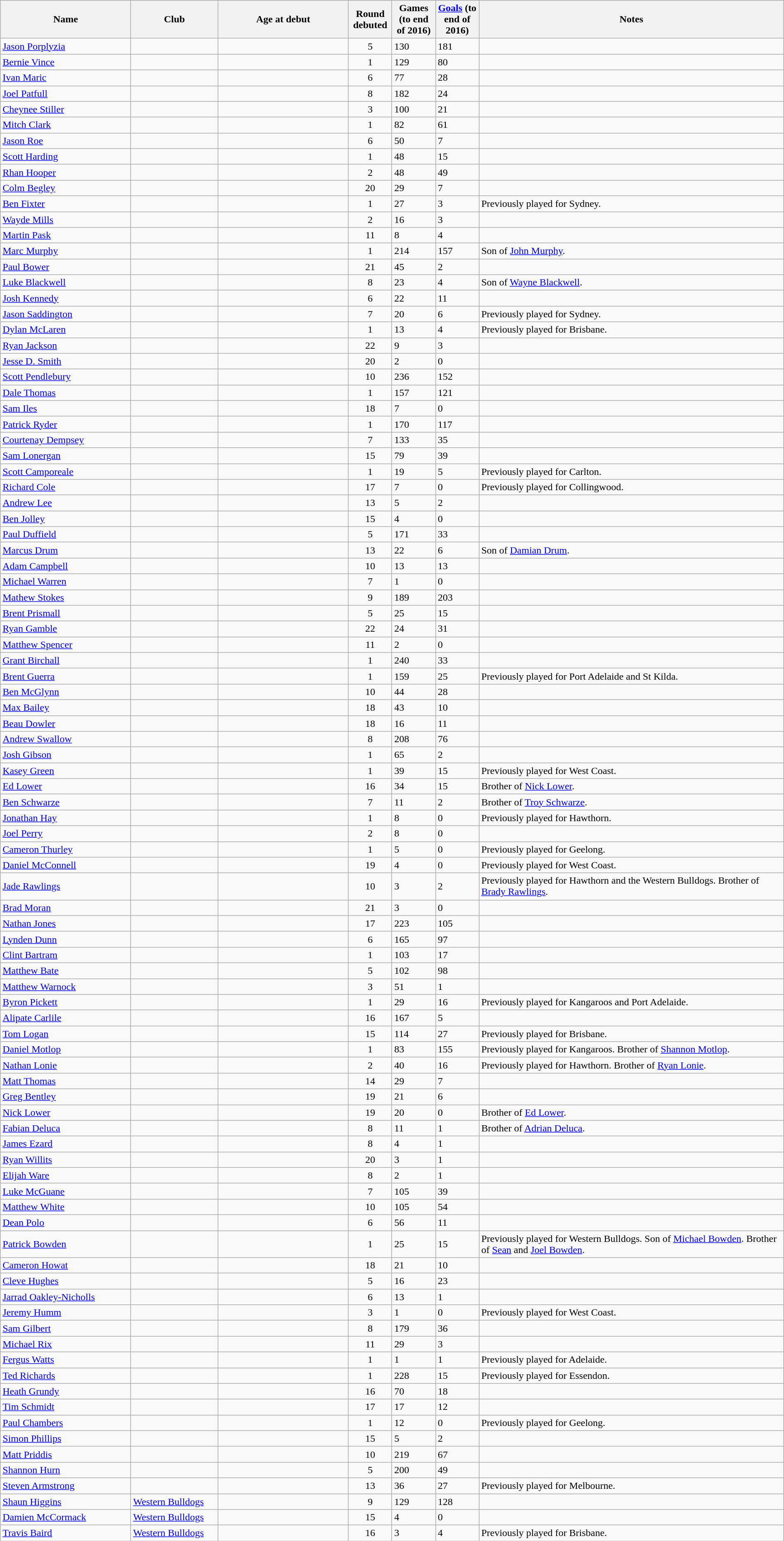<table class="wikitable sortable" style="width:100%;">
<tr style="background:#efefef;">
<th style="width:15%;">Name</th>
<th style="width:10%;">Club</th>
<th style="width:15%;">Age at debut</th>
<th width=5%>Round debuted</th>
<th width=5%>Games (to end of 2016)</th>
<th width=5%><a href='#'>Goals</a> (to end of 2016)</th>
<th style="width:35%;">Notes</th>
</tr>
<tr>
<td><a href='#'>Jason Porplyzia</a></td>
<td></td>
<td></td>
<td style="text-align:center;">5</td>
<td>130</td>
<td>181</td>
<td></td>
</tr>
<tr>
<td><a href='#'>Bernie Vince</a></td>
<td></td>
<td></td>
<td style="text-align:center;">1</td>
<td>129</td>
<td>80</td>
<td></td>
</tr>
<tr>
<td><a href='#'>Ivan Maric</a></td>
<td></td>
<td></td>
<td style="text-align:center;">6</td>
<td>77</td>
<td>28</td>
<td></td>
</tr>
<tr>
<td><a href='#'>Joel Patfull</a></td>
<td></td>
<td></td>
<td style="text-align:center;">8</td>
<td>182</td>
<td>24</td>
<td></td>
</tr>
<tr>
<td><a href='#'>Cheynee Stiller</a></td>
<td></td>
<td></td>
<td style="text-align:center;">3</td>
<td>100</td>
<td>21</td>
<td></td>
</tr>
<tr>
<td><a href='#'>Mitch Clark</a></td>
<td></td>
<td></td>
<td style="text-align:center;">1</td>
<td>82</td>
<td>61</td>
<td></td>
</tr>
<tr>
<td><a href='#'>Jason Roe</a></td>
<td></td>
<td></td>
<td style="text-align:center;">6</td>
<td>50</td>
<td>7</td>
<td></td>
</tr>
<tr>
<td><a href='#'>Scott Harding</a></td>
<td></td>
<td></td>
<td style="text-align:center;">1</td>
<td>48</td>
<td>15</td>
<td></td>
</tr>
<tr>
<td><a href='#'>Rhan Hooper</a></td>
<td></td>
<td></td>
<td style="text-align:center;">2</td>
<td>48</td>
<td>49</td>
<td></td>
</tr>
<tr>
<td><a href='#'>Colm Begley</a></td>
<td></td>
<td></td>
<td style="text-align:center;">20</td>
<td>29</td>
<td>7</td>
<td></td>
</tr>
<tr>
<td><a href='#'>Ben Fixter</a></td>
<td></td>
<td></td>
<td style="text-align:center;">1</td>
<td>27</td>
<td>3</td>
<td>Previously played for Sydney.</td>
</tr>
<tr>
<td><a href='#'>Wayde Mills</a></td>
<td></td>
<td></td>
<td style="text-align:center;">2</td>
<td>16</td>
<td>3</td>
<td></td>
</tr>
<tr>
<td><a href='#'>Martin Pask</a></td>
<td></td>
<td></td>
<td style="text-align:center;">11</td>
<td>8</td>
<td>4</td>
<td></td>
</tr>
<tr>
<td><a href='#'>Marc Murphy</a></td>
<td></td>
<td></td>
<td style="text-align:center;">1</td>
<td>214</td>
<td>157</td>
<td>Son of <a href='#'>John Murphy</a>.</td>
</tr>
<tr>
<td><a href='#'>Paul Bower</a></td>
<td></td>
<td></td>
<td style="text-align:center;">21</td>
<td>45</td>
<td>2</td>
<td></td>
</tr>
<tr>
<td><a href='#'>Luke Blackwell</a></td>
<td></td>
<td></td>
<td style="text-align:center;">8</td>
<td>23</td>
<td>4</td>
<td>Son of <a href='#'>Wayne Blackwell</a>.</td>
</tr>
<tr>
<td><a href='#'>Josh Kennedy</a></td>
<td></td>
<td></td>
<td style="text-align:center;">6</td>
<td>22</td>
<td>11</td>
<td></td>
</tr>
<tr>
<td><a href='#'>Jason Saddington</a></td>
<td></td>
<td></td>
<td style="text-align:center;">7</td>
<td>20</td>
<td>6</td>
<td>Previously played for Sydney.</td>
</tr>
<tr>
<td><a href='#'>Dylan McLaren</a></td>
<td></td>
<td></td>
<td style="text-align:center;">1</td>
<td>13</td>
<td>4</td>
<td>Previously played for Brisbane.</td>
</tr>
<tr>
<td><a href='#'>Ryan Jackson</a></td>
<td></td>
<td></td>
<td style="text-align:center;">22</td>
<td>9</td>
<td>3</td>
<td></td>
</tr>
<tr>
<td><a href='#'>Jesse D. Smith</a></td>
<td></td>
<td></td>
<td style="text-align:center;">20</td>
<td>2</td>
<td>0</td>
<td></td>
</tr>
<tr>
<td><a href='#'>Scott Pendlebury</a></td>
<td></td>
<td></td>
<td style="text-align:center;">10</td>
<td>236</td>
<td>152</td>
<td></td>
</tr>
<tr>
<td><a href='#'>Dale Thomas</a></td>
<td></td>
<td></td>
<td style="text-align:center;">1</td>
<td>157</td>
<td>121</td>
<td></td>
</tr>
<tr>
<td><a href='#'>Sam Iles</a></td>
<td></td>
<td></td>
<td style="text-align:center;">18</td>
<td>7</td>
<td>0</td>
<td></td>
</tr>
<tr>
<td><a href='#'>Patrick Ryder</a></td>
<td></td>
<td></td>
<td style="text-align:center;">1</td>
<td>170</td>
<td>117</td>
<td></td>
</tr>
<tr>
<td><a href='#'>Courtenay Dempsey</a></td>
<td></td>
<td></td>
<td style="text-align:center;">7</td>
<td>133</td>
<td>35</td>
<td></td>
</tr>
<tr>
<td><a href='#'>Sam Lonergan</a></td>
<td></td>
<td></td>
<td style="text-align:center;">15</td>
<td>79</td>
<td>39</td>
<td></td>
</tr>
<tr>
<td><a href='#'>Scott Camporeale</a></td>
<td></td>
<td></td>
<td style="text-align:center;">1</td>
<td>19</td>
<td>5</td>
<td>Previously played for Carlton.</td>
</tr>
<tr>
<td><a href='#'>Richard Cole</a></td>
<td></td>
<td></td>
<td style="text-align:center;">17</td>
<td>7</td>
<td>0</td>
<td>Previously played for Collingwood.</td>
</tr>
<tr>
<td><a href='#'>Andrew Lee</a></td>
<td></td>
<td></td>
<td style="text-align:center;">13</td>
<td>5</td>
<td>2</td>
<td></td>
</tr>
<tr>
<td><a href='#'>Ben Jolley</a></td>
<td></td>
<td></td>
<td style="text-align:center;">15</td>
<td>4</td>
<td>0</td>
<td></td>
</tr>
<tr>
<td><a href='#'>Paul Duffield</a></td>
<td></td>
<td></td>
<td style="text-align:center;">5</td>
<td>171</td>
<td>33</td>
<td></td>
</tr>
<tr>
<td><a href='#'>Marcus Drum</a></td>
<td></td>
<td></td>
<td style="text-align:center;">13</td>
<td>22</td>
<td>6</td>
<td>Son of <a href='#'>Damian Drum</a>.</td>
</tr>
<tr>
<td><a href='#'>Adam Campbell</a></td>
<td></td>
<td></td>
<td style="text-align:center;">10</td>
<td>13</td>
<td>13</td>
<td></td>
</tr>
<tr>
<td><a href='#'>Michael Warren</a></td>
<td></td>
<td></td>
<td style="text-align:center;">7</td>
<td>1</td>
<td>0</td>
<td></td>
</tr>
<tr>
<td><a href='#'>Mathew Stokes</a></td>
<td></td>
<td></td>
<td style="text-align:center;">9</td>
<td>189</td>
<td>203</td>
<td></td>
</tr>
<tr>
<td><a href='#'>Brent Prismall</a></td>
<td></td>
<td></td>
<td style="text-align:center;">5</td>
<td>25</td>
<td>15</td>
<td></td>
</tr>
<tr>
<td><a href='#'>Ryan Gamble</a></td>
<td></td>
<td></td>
<td style="text-align:center;">22</td>
<td>24</td>
<td>31</td>
<td></td>
</tr>
<tr>
<td><a href='#'>Matthew Spencer</a></td>
<td></td>
<td></td>
<td style="text-align:center;">11</td>
<td>2</td>
<td>0</td>
<td></td>
</tr>
<tr>
<td><a href='#'>Grant Birchall</a></td>
<td></td>
<td></td>
<td style="text-align:center;">1</td>
<td>240</td>
<td>33</td>
<td></td>
</tr>
<tr>
<td><a href='#'>Brent Guerra</a></td>
<td></td>
<td></td>
<td style="text-align:center;">1</td>
<td>159</td>
<td>25</td>
<td>Previously played for Port Adelaide and St Kilda.</td>
</tr>
<tr>
<td><a href='#'>Ben McGlynn</a></td>
<td></td>
<td></td>
<td style="text-align:center;">10</td>
<td>44</td>
<td>28</td>
<td></td>
</tr>
<tr>
<td><a href='#'>Max Bailey</a></td>
<td></td>
<td></td>
<td style="text-align:center;">18</td>
<td>43</td>
<td>10</td>
<td></td>
</tr>
<tr>
<td><a href='#'>Beau Dowler</a></td>
<td></td>
<td></td>
<td style="text-align:center;">18</td>
<td>16</td>
<td>11</td>
<td></td>
</tr>
<tr>
<td><a href='#'>Andrew Swallow</a></td>
<td></td>
<td></td>
<td style="text-align:center;">8</td>
<td>208</td>
<td>76</td>
<td></td>
</tr>
<tr>
<td><a href='#'>Josh Gibson</a></td>
<td></td>
<td></td>
<td style="text-align:center;">1</td>
<td>65</td>
<td>2</td>
<td></td>
</tr>
<tr>
<td><a href='#'>Kasey Green</a></td>
<td></td>
<td></td>
<td style="text-align:center;">1</td>
<td>39</td>
<td>15</td>
<td>Previously played for West Coast.</td>
</tr>
<tr>
<td><a href='#'>Ed Lower</a></td>
<td></td>
<td></td>
<td style="text-align:center;">16</td>
<td>34</td>
<td>15</td>
<td>Brother of <a href='#'>Nick Lower</a>.</td>
</tr>
<tr>
<td><a href='#'>Ben Schwarze</a></td>
<td></td>
<td></td>
<td style="text-align:center;">7</td>
<td>11</td>
<td>2</td>
<td>Brother of <a href='#'>Troy Schwarze</a>.</td>
</tr>
<tr>
<td><a href='#'>Jonathan Hay</a></td>
<td></td>
<td></td>
<td style="text-align:center;">1</td>
<td>8</td>
<td>0</td>
<td>Previously played for Hawthorn.</td>
</tr>
<tr>
<td><a href='#'>Joel Perry</a></td>
<td></td>
<td></td>
<td style="text-align:center;">2</td>
<td>8</td>
<td>0</td>
<td></td>
</tr>
<tr>
<td><a href='#'>Cameron Thurley</a></td>
<td></td>
<td></td>
<td style="text-align:center;">1</td>
<td>5</td>
<td>0</td>
<td>Previously played for Geelong.</td>
</tr>
<tr>
<td><a href='#'>Daniel McConnell</a></td>
<td></td>
<td></td>
<td style="text-align:center;">19</td>
<td>4</td>
<td>0</td>
<td>Previously played for West Coast.</td>
</tr>
<tr>
<td><a href='#'>Jade Rawlings</a></td>
<td></td>
<td></td>
<td style="text-align:center;">10</td>
<td>3</td>
<td>2</td>
<td>Previously played for Hawthorn and the Western Bulldogs. Brother of <a href='#'>Brady Rawlings</a>.</td>
</tr>
<tr>
<td><a href='#'>Brad Moran</a></td>
<td></td>
<td></td>
<td style="text-align:center;">21</td>
<td>3</td>
<td>0</td>
<td></td>
</tr>
<tr>
<td><a href='#'>Nathan Jones</a></td>
<td></td>
<td></td>
<td style="text-align:center;">17</td>
<td>223</td>
<td>105</td>
<td></td>
</tr>
<tr>
<td><a href='#'>Lynden Dunn</a></td>
<td></td>
<td></td>
<td style="text-align:center;">6</td>
<td>165</td>
<td>97</td>
<td></td>
</tr>
<tr>
<td><a href='#'>Clint Bartram</a></td>
<td></td>
<td></td>
<td style="text-align:center;">1</td>
<td>103</td>
<td>17</td>
<td></td>
</tr>
<tr>
<td><a href='#'>Matthew Bate</a></td>
<td></td>
<td></td>
<td style="text-align:center;">5</td>
<td>102</td>
<td>98</td>
<td></td>
</tr>
<tr>
<td><a href='#'>Matthew Warnock</a></td>
<td></td>
<td></td>
<td style="text-align:center;">3</td>
<td>51</td>
<td>1</td>
<td></td>
</tr>
<tr>
<td><a href='#'>Byron Pickett</a></td>
<td></td>
<td></td>
<td style="text-align:center;">1</td>
<td>29</td>
<td>16</td>
<td>Previously played for Kangaroos and Port Adelaide.</td>
</tr>
<tr>
<td><a href='#'>Alipate Carlile</a></td>
<td></td>
<td></td>
<td style="text-align:center;">16</td>
<td>167</td>
<td>5</td>
<td></td>
</tr>
<tr>
<td><a href='#'>Tom Logan</a></td>
<td></td>
<td></td>
<td style="text-align:center;">15</td>
<td>114</td>
<td>27</td>
<td>Previously played for Brisbane.</td>
</tr>
<tr>
<td><a href='#'>Daniel Motlop</a></td>
<td></td>
<td></td>
<td style="text-align:center;">1</td>
<td>83</td>
<td>155</td>
<td>Previously played for Kangaroos. Brother of <a href='#'>Shannon Motlop</a>.</td>
</tr>
<tr>
<td><a href='#'>Nathan Lonie</a></td>
<td></td>
<td></td>
<td style="text-align:center;">2</td>
<td>40</td>
<td>16</td>
<td>Previously played for Hawthorn. Brother of <a href='#'>Ryan Lonie</a>.</td>
</tr>
<tr>
<td><a href='#'>Matt Thomas</a></td>
<td></td>
<td></td>
<td style="text-align:center;">14</td>
<td>29</td>
<td>7</td>
<td></td>
</tr>
<tr>
<td><a href='#'>Greg Bentley</a></td>
<td></td>
<td></td>
<td style="text-align:center;">19</td>
<td>21</td>
<td>6</td>
<td></td>
</tr>
<tr>
<td><a href='#'>Nick Lower</a></td>
<td></td>
<td></td>
<td style="text-align:center;">19</td>
<td>20</td>
<td>0</td>
<td>Brother of <a href='#'>Ed Lower</a>.</td>
</tr>
<tr>
<td><a href='#'>Fabian Deluca</a></td>
<td></td>
<td></td>
<td style="text-align:center;">8</td>
<td>11</td>
<td>1</td>
<td>Brother of <a href='#'>Adrian Deluca</a>.</td>
</tr>
<tr>
<td><a href='#'>James Ezard</a></td>
<td></td>
<td></td>
<td style="text-align:center;">8</td>
<td>4</td>
<td>1</td>
<td></td>
</tr>
<tr>
<td><a href='#'>Ryan Willits</a></td>
<td></td>
<td></td>
<td style="text-align:center;">20</td>
<td>3</td>
<td>1</td>
<td></td>
</tr>
<tr>
<td><a href='#'>Elijah Ware</a></td>
<td></td>
<td></td>
<td style="text-align:center;">8</td>
<td>2</td>
<td>1</td>
<td></td>
</tr>
<tr>
<td><a href='#'>Luke McGuane</a></td>
<td></td>
<td></td>
<td style="text-align:center;">7</td>
<td>105</td>
<td>39</td>
<td></td>
</tr>
<tr>
<td><a href='#'>Matthew White</a></td>
<td></td>
<td></td>
<td style="text-align:center;">10</td>
<td>105</td>
<td>54</td>
<td></td>
</tr>
<tr>
<td><a href='#'>Dean Polo</a></td>
<td></td>
<td></td>
<td style="text-align:center;">6</td>
<td>56</td>
<td>11</td>
<td></td>
</tr>
<tr>
<td><a href='#'>Patrick Bowden</a></td>
<td></td>
<td></td>
<td style="text-align:center;">1</td>
<td>25</td>
<td>15</td>
<td>Previously played for Western Bulldogs. Son of <a href='#'>Michael Bowden</a>. Brother of <a href='#'>Sean</a> and <a href='#'>Joel Bowden</a>.</td>
</tr>
<tr>
<td><a href='#'>Cameron Howat</a></td>
<td></td>
<td></td>
<td style="text-align:center;">18</td>
<td>21</td>
<td>10</td>
<td></td>
</tr>
<tr>
<td><a href='#'>Cleve Hughes</a></td>
<td></td>
<td></td>
<td style="text-align:center;">5</td>
<td>16</td>
<td>23</td>
<td></td>
</tr>
<tr>
<td><a href='#'>Jarrad Oakley-Nicholls</a></td>
<td></td>
<td></td>
<td style="text-align:center;">6</td>
<td>13</td>
<td>1</td>
<td></td>
</tr>
<tr>
<td><a href='#'>Jeremy Humm</a></td>
<td></td>
<td></td>
<td style="text-align:center;">3</td>
<td>1</td>
<td>0</td>
<td>Previously played for West Coast.</td>
</tr>
<tr>
<td><a href='#'>Sam Gilbert</a></td>
<td></td>
<td></td>
<td style="text-align:center;">8</td>
<td>179</td>
<td>36</td>
<td></td>
</tr>
<tr>
<td><a href='#'>Michael Rix</a></td>
<td></td>
<td></td>
<td style="text-align:center;">11</td>
<td>29</td>
<td>3</td>
<td></td>
</tr>
<tr>
<td><a href='#'>Fergus Watts</a></td>
<td></td>
<td></td>
<td style="text-align:center;">1</td>
<td>1</td>
<td>1</td>
<td>Previously played for Adelaide.</td>
</tr>
<tr>
<td><a href='#'>Ted Richards</a></td>
<td></td>
<td></td>
<td style="text-align:center;">1</td>
<td>228</td>
<td>15</td>
<td>Previously played for Essendon.</td>
</tr>
<tr>
<td><a href='#'>Heath Grundy</a></td>
<td></td>
<td></td>
<td style="text-align:center;">16</td>
<td>70</td>
<td>18</td>
<td></td>
</tr>
<tr>
<td><a href='#'>Tim Schmidt</a></td>
<td></td>
<td></td>
<td style="text-align:center;">17</td>
<td>17</td>
<td>12</td>
<td></td>
</tr>
<tr>
<td><a href='#'>Paul Chambers</a></td>
<td></td>
<td></td>
<td style="text-align:center;">1</td>
<td>12</td>
<td>0</td>
<td>Previously played for Geelong.</td>
</tr>
<tr>
<td><a href='#'>Simon Phillips</a></td>
<td></td>
<td></td>
<td style="text-align:center;">15</td>
<td>5</td>
<td>2</td>
<td></td>
</tr>
<tr>
<td><a href='#'>Matt Priddis</a></td>
<td></td>
<td></td>
<td style="text-align:center;">10</td>
<td>219</td>
<td>67</td>
<td></td>
</tr>
<tr>
<td><a href='#'>Shannon Hurn</a></td>
<td></td>
<td></td>
<td style="text-align:center;">5</td>
<td>200</td>
<td>49</td>
<td></td>
</tr>
<tr>
<td><a href='#'>Steven Armstrong</a></td>
<td></td>
<td></td>
<td style="text-align:center;">13</td>
<td>36</td>
<td>27</td>
<td>Previously played for Melbourne.</td>
</tr>
<tr>
<td><a href='#'>Shaun Higgins</a></td>
<td><a href='#'>Western Bulldogs</a></td>
<td></td>
<td style="text-align:center;">9</td>
<td>129</td>
<td>128</td>
<td></td>
</tr>
<tr>
<td><a href='#'>Damien McCormack</a></td>
<td><a href='#'>Western Bulldogs</a></td>
<td></td>
<td style="text-align:center;">15</td>
<td>4</td>
<td>0</td>
<td></td>
</tr>
<tr>
<td><a href='#'>Travis Baird</a></td>
<td><a href='#'>Western Bulldogs</a></td>
<td></td>
<td style="text-align:center;">16</td>
<td>3</td>
<td>4</td>
<td>Previously played for Brisbane.</td>
</tr>
</table>
